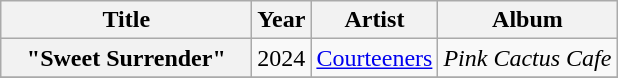<table class="wikitable plainrowheaders" style="text-align:center;">
<tr>
<th scope="col" style="width:10em;">Title</th>
<th scope="col">Year</th>
<th scope="col">Artist</th>
<th scope="col">Album</th>
</tr>
<tr>
<th scope="row">"Sweet Surrender"</th>
<td>2024</td>
<td><a href='#'>Courteeners</a></td>
<td><em>Pink Cactus Cafe</em></td>
</tr>
<tr>
</tr>
</table>
